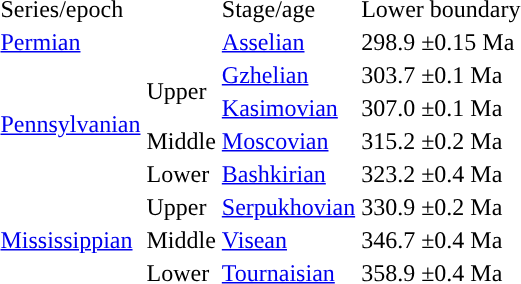<table>
<tr>
<td>Series/epoch</td>
<td></td>
<td>Stage/age</td>
<td>Lower boundary</td>
</tr>
<tr>
<td colspan="2" style="background-color: "><a href='#'>Permian</a></td>
<td style="background-color: "><a href='#'>Asselian</a></td>
<td>298.9 ±0.15 Ma</td>
</tr>
<tr>
<td rowspan="4" style="background-color: "><a href='#'>Pennsylvanian</a></td>
<td rowspan="2" style="background-color: ">Upper</td>
<td style="background-color: "><a href='#'>Gzhelian</a></td>
<td>303.7 ±0.1 Ma</td>
</tr>
<tr>
<td style="background-color: "><a href='#'>Kasimovian</a></td>
<td>307.0 ±0.1 Ma</td>
</tr>
<tr>
<td style="background-color: ">Middle</td>
<td style="background-color: "><a href='#'>Moscovian</a></td>
<td>315.2 ±0.2 Ma</td>
</tr>
<tr>
<td style="background-color: ">Lower</td>
<td style="background-color: "><a href='#'>Bashkirian</a></td>
<td>323.2 ±0.4 Ma</td>
</tr>
<tr>
<td rowspan="3" style="background-color: "><a href='#'>Mississippian</a></td>
<td style="background-color: ">Upper</td>
<td style="background-color: "><a href='#'>Serpukhovian</a></td>
<td>330.9 ±0.2 Ma</td>
</tr>
<tr>
<td style="background-color: ">Middle</td>
<td style="background-color: "><a href='#'>Visean</a></td>
<td>346.7 ±0.4 Ma</td>
</tr>
<tr>
<td style="background-color: ">Lower</td>
<td style="background-color: "><a href='#'>Tournaisian</a></td>
<td>358.9 ±0.4 Ma</td>
</tr>
</table>
